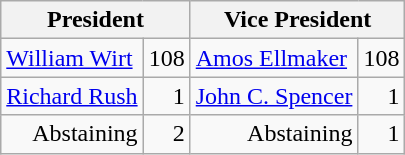<table class="wikitable" style="text-align:right">
<tr>
<th colspan=2>President</th>
<th colspan=2>Vice President</th>
</tr>
<tr>
<td align=left><a href='#'>William Wirt</a></td>
<td>108</td>
<td align=left><a href='#'>Amos Ellmaker</a></td>
<td>108</td>
</tr>
<tr>
<td align=left><a href='#'>Richard Rush</a></td>
<td>1</td>
<td align=left><a href='#'>John C. Spencer</a></td>
<td>1</td>
</tr>
<tr>
<td>Abstaining</td>
<td>2</td>
<td>Abstaining</td>
<td>1</td>
</tr>
</table>
